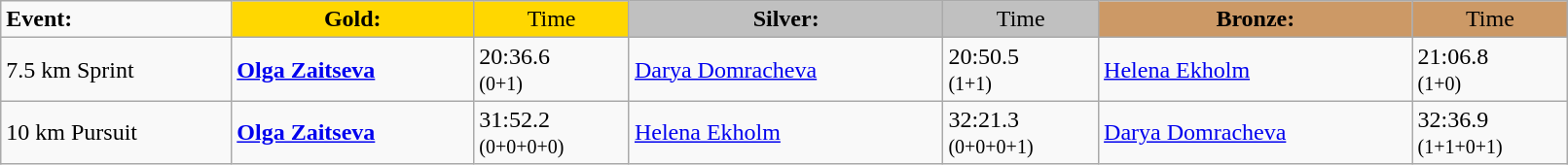<table class="wikitable" width=85%>
<tr>
<td><strong>Event:</strong></td>
<td style="text-align:center;background-color:gold;"><strong>Gold:</strong></td>
<td style="text-align:center;background-color:gold;">Time</td>
<td style="text-align:center;background-color:silver;"><strong>Silver:</strong></td>
<td style="text-align:center;background-color:silver;">Time</td>
<td style="text-align:center;background-color:#CC9966;"><strong>Bronze:</strong></td>
<td style="text-align:center;background-color:#CC9966;">Time</td>
</tr>
<tr>
<td>7.5 km Sprint<br><em></em></td>
<td><strong><a href='#'>Olga Zaitseva</a></strong><br><small></small></td>
<td>20:36.6<br><small>(0+1)</small></td>
<td><a href='#'>Darya Domracheva</a><br><small></small></td>
<td>20:50.5<br><small>(1+1)</small></td>
<td><a href='#'>Helena Ekholm</a><br><small></small></td>
<td>21:06.8<br><small>(1+0)</small></td>
</tr>
<tr>
<td>10 km Pursuit<br><em></em></td>
<td><strong><a href='#'>Olga Zaitseva</a></strong><br><small></small></td>
<td>31:52.2<br><small>(0+0+0+0)</small></td>
<td><a href='#'>Helena Ekholm</a><br><small></small></td>
<td>32:21.3<br><small>(0+0+0+1)</small></td>
<td><a href='#'>Darya Domracheva</a><br><small></small></td>
<td>32:36.9<br><small>(1+1+0+1)</small></td>
</tr>
</table>
